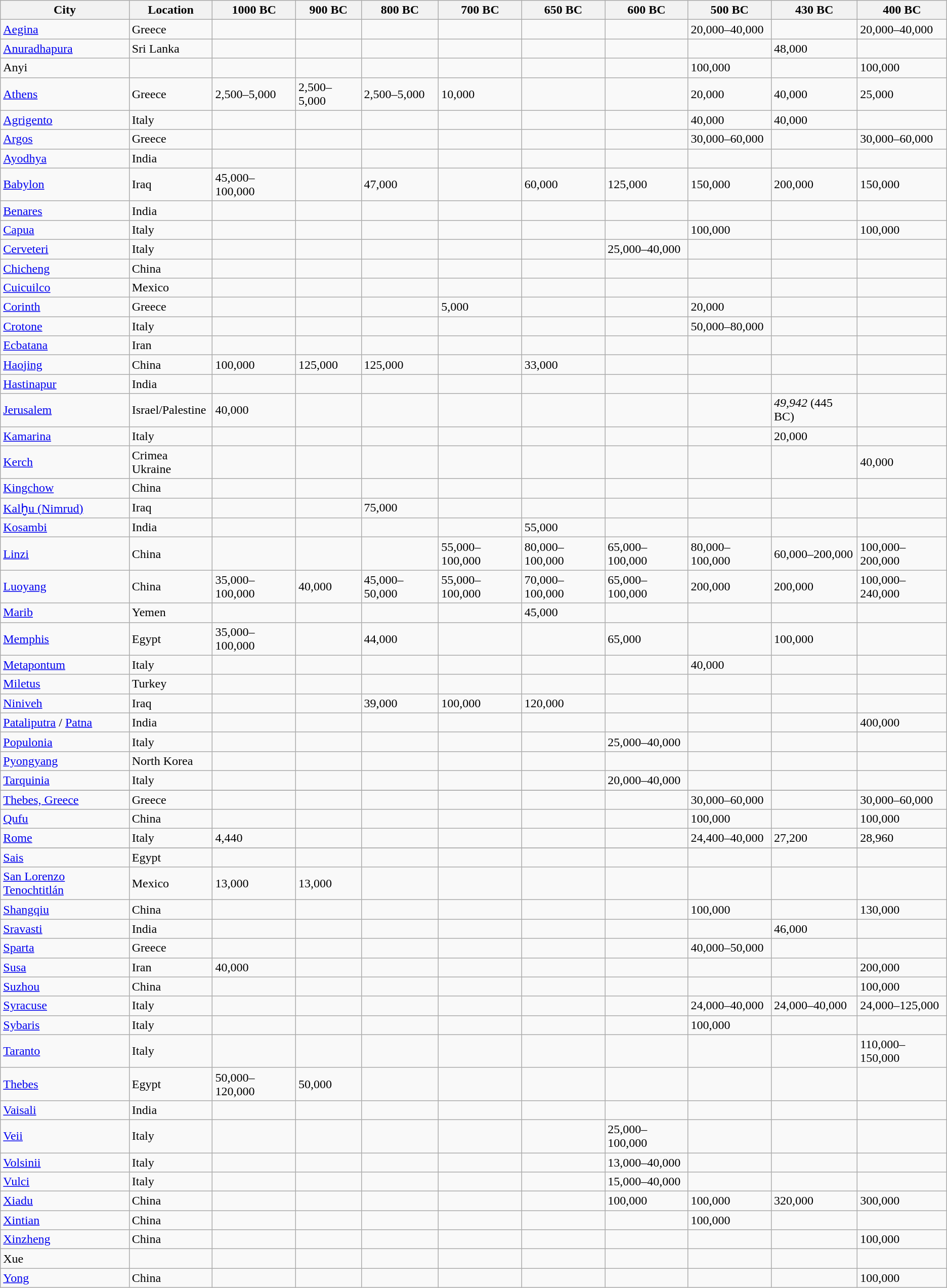<table class="wikitable sortable">
<tr>
<th>City</th>
<th>Location</th>
<th data-sort-type="number">1000 BC</th>
<th data-sort-type="number">900 BC</th>
<th data-sort-type="number">800 BC</th>
<th data-sort-type="number">700 BC</th>
<th data-sort-type="number">650 BC</th>
<th data-sort-type="number">600 BC</th>
<th data-sort-type="number">500 BC</th>
<th data-sort-type="number">430 BC</th>
<th data-sort-type="number">400 BC</th>
</tr>
<tr>
<td><a href='#'>Aegina</a></td>
<td>Greece</td>
<td></td>
<td></td>
<td></td>
<td></td>
<td></td>
<td></td>
<td>20,000–40,000</td>
<td></td>
<td>20,000–40,000</td>
</tr>
<tr>
<td><a href='#'>Anuradhapura</a></td>
<td>Sri Lanka</td>
<td></td>
<td></td>
<td></td>
<td></td>
<td></td>
<td></td>
<td></td>
<td>48,000</td>
<td></td>
</tr>
<tr>
<td>Anyi</td>
<td></td>
<td></td>
<td></td>
<td></td>
<td></td>
<td></td>
<td></td>
<td>100,000</td>
<td></td>
<td>100,000</td>
</tr>
<tr>
<td><a href='#'>Athens</a></td>
<td>Greece</td>
<td>2,500–5,000</td>
<td>2,500–5,000</td>
<td>2,500–5,000</td>
<td>10,000</td>
<td></td>
<td></td>
<td>20,000</td>
<td>40,000</td>
<td>25,000</td>
</tr>
<tr>
<td><a href='#'>Agrigento</a></td>
<td>Italy</td>
<td></td>
<td></td>
<td></td>
<td></td>
<td></td>
<td></td>
<td>40,000</td>
<td>40,000</td>
<td></td>
</tr>
<tr>
<td><a href='#'>Argos</a></td>
<td>Greece</td>
<td></td>
<td></td>
<td></td>
<td></td>
<td></td>
<td></td>
<td>30,000–60,000</td>
<td></td>
<td>30,000–60,000</td>
</tr>
<tr>
<td><a href='#'>Ayodhya</a></td>
<td>India</td>
<td></td>
<td></td>
<td></td>
<td></td>
<td></td>
<td></td>
<td></td>
<td></td>
<td></td>
</tr>
<tr>
<td><a href='#'>Babylon</a></td>
<td>Iraq</td>
<td>45,000–100,000</td>
<td></td>
<td>47,000</td>
<td></td>
<td>60,000</td>
<td>125,000</td>
<td>150,000</td>
<td>200,000</td>
<td>150,000</td>
</tr>
<tr>
<td><a href='#'>Benares</a></td>
<td>India</td>
<td></td>
<td></td>
<td></td>
<td></td>
<td></td>
<td></td>
<td></td>
<td></td>
<td></td>
</tr>
<tr>
<td><a href='#'>Capua</a></td>
<td>Italy</td>
<td></td>
<td></td>
<td></td>
<td></td>
<td></td>
<td></td>
<td>100,000</td>
<td></td>
<td>100,000</td>
</tr>
<tr>
<td><a href='#'>Cerveteri</a></td>
<td>Italy</td>
<td></td>
<td></td>
<td></td>
<td></td>
<td></td>
<td>25,000–40,000</td>
<td></td>
<td></td>
<td></td>
</tr>
<tr>
<td><a href='#'>Chicheng</a></td>
<td>China</td>
<td></td>
<td></td>
<td></td>
<td></td>
<td></td>
<td></td>
<td></td>
<td></td>
<td></td>
</tr>
<tr>
<td><a href='#'>Cuicuilco</a></td>
<td>Mexico</td>
<td></td>
<td></td>
<td></td>
<td></td>
<td></td>
<td></td>
<td></td>
<td></td>
<td></td>
</tr>
<tr>
<td><a href='#'>Corinth</a></td>
<td>Greece</td>
<td></td>
<td></td>
<td></td>
<td>5,000</td>
<td></td>
<td></td>
<td>20,000</td>
<td></td>
<td></td>
</tr>
<tr>
<td><a href='#'>Crotone</a></td>
<td>Italy</td>
<td></td>
<td></td>
<td></td>
<td></td>
<td></td>
<td></td>
<td>50,000–80,000</td>
<td></td>
<td></td>
</tr>
<tr>
<td><a href='#'>Ecbatana</a></td>
<td>Iran</td>
<td></td>
<td></td>
<td></td>
<td></td>
<td></td>
<td></td>
<td></td>
<td></td>
<td></td>
</tr>
<tr>
<td><a href='#'>Haojing</a></td>
<td>China</td>
<td>100,000</td>
<td>125,000</td>
<td>125,000</td>
<td></td>
<td>33,000</td>
<td></td>
<td></td>
<td></td>
<td></td>
</tr>
<tr>
<td><a href='#'>Hastinapur</a></td>
<td>India</td>
<td></td>
<td></td>
<td></td>
<td></td>
<td></td>
<td></td>
<td></td>
<td></td>
<td></td>
</tr>
<tr>
<td><a href='#'>Jerusalem</a></td>
<td>Israel/Palestine</td>
<td>40,000</td>
<td></td>
<td></td>
<td></td>
<td></td>
<td></td>
<td></td>
<td><em>49,942</em> (445 BC)</td>
<td></td>
</tr>
<tr>
<td><a href='#'>Kamarina</a></td>
<td>Italy</td>
<td></td>
<td></td>
<td></td>
<td></td>
<td></td>
<td></td>
<td></td>
<td>20,000</td>
<td></td>
</tr>
<tr>
<td><a href='#'>Kerch</a></td>
<td>Crimea Ukraine</td>
<td></td>
<td></td>
<td></td>
<td></td>
<td></td>
<td></td>
<td></td>
<td></td>
<td>40,000</td>
</tr>
<tr>
<td><a href='#'>Kingchow</a></td>
<td>China</td>
<td></td>
<td></td>
<td></td>
<td></td>
<td></td>
<td></td>
<td></td>
<td></td>
<td></td>
</tr>
<tr>
<td><a href='#'>Kalḫu (Nimrud)</a></td>
<td>Iraq</td>
<td></td>
<td></td>
<td>75,000</td>
<td></td>
<td></td>
<td></td>
<td></td>
<td></td>
<td></td>
</tr>
<tr>
<td><a href='#'>Kosambi</a></td>
<td>India</td>
<td></td>
<td></td>
<td></td>
<td></td>
<td>55,000</td>
<td></td>
<td></td>
<td></td>
<td></td>
</tr>
<tr>
<td><a href='#'>Linzi</a></td>
<td>China</td>
<td></td>
<td></td>
<td></td>
<td>55,000–100,000</td>
<td>80,000–100,000</td>
<td>65,000–100,000</td>
<td>80,000–100,000</td>
<td>60,000–200,000</td>
<td>100,000–200,000</td>
</tr>
<tr>
<td><a href='#'>Luoyang</a></td>
<td>China</td>
<td>35,000–100,000</td>
<td>40,000</td>
<td>45,000–50,000</td>
<td>55,000–100,000</td>
<td>70,000–100,000</td>
<td>65,000–100,000</td>
<td>200,000</td>
<td>200,000</td>
<td>100,000–240,000</td>
</tr>
<tr>
<td><a href='#'>Marib</a></td>
<td>Yemen</td>
<td></td>
<td></td>
<td></td>
<td></td>
<td>45,000</td>
<td></td>
<td></td>
<td></td>
<td></td>
</tr>
<tr>
<td><a href='#'>Memphis</a></td>
<td>Egypt</td>
<td>35,000–100,000</td>
<td></td>
<td>44,000</td>
<td></td>
<td></td>
<td>65,000</td>
<td></td>
<td>100,000</td>
<td></td>
</tr>
<tr>
<td><a href='#'>Metapontum</a></td>
<td>Italy</td>
<td></td>
<td></td>
<td></td>
<td></td>
<td></td>
<td></td>
<td>40,000</td>
<td></td>
<td></td>
</tr>
<tr>
<td><a href='#'>Miletus</a></td>
<td>Turkey</td>
<td></td>
<td></td>
<td></td>
<td></td>
<td></td>
<td></td>
<td></td>
<td></td>
<td></td>
</tr>
<tr>
<td><a href='#'>Niniveh</a></td>
<td>Iraq</td>
<td></td>
<td></td>
<td>39,000</td>
<td>100,000</td>
<td>120,000</td>
<td></td>
<td></td>
<td></td>
<td></td>
</tr>
<tr>
<td><a href='#'>Pataliputra</a> / <a href='#'>Patna</a></td>
<td>India</td>
<td></td>
<td></td>
<td></td>
<td></td>
<td></td>
<td></td>
<td></td>
<td></td>
<td>400,000</td>
</tr>
<tr>
<td><a href='#'>Populonia</a></td>
<td>Italy</td>
<td></td>
<td></td>
<td></td>
<td></td>
<td></td>
<td>25,000–40,000</td>
<td></td>
<td></td>
<td></td>
</tr>
<tr>
<td><a href='#'>Pyongyang</a></td>
<td>North Korea</td>
<td></td>
<td></td>
<td></td>
<td></td>
<td></td>
<td></td>
<td></td>
<td></td>
<td></td>
</tr>
<tr>
<td><a href='#'>Tarquinia</a></td>
<td>Italy</td>
<td></td>
<td></td>
<td></td>
<td></td>
<td></td>
<td>20,000–40,000</td>
<td></td>
<td></td>
<td></td>
</tr>
<tr>
</tr>
<tr>
<td><a href='#'>Thebes, Greece</a></td>
<td>Greece</td>
<td></td>
<td></td>
<td></td>
<td></td>
<td></td>
<td></td>
<td>30,000–60,000</td>
<td></td>
<td>30,000–60,000</td>
</tr>
<tr>
<td><a href='#'>Qufu</a></td>
<td>China</td>
<td></td>
<td></td>
<td></td>
<td></td>
<td></td>
<td></td>
<td>100,000</td>
<td></td>
<td>100,000</td>
</tr>
<tr>
<td><a href='#'>Rome</a></td>
<td>Italy</td>
<td>4,440</td>
<td></td>
<td></td>
<td></td>
<td></td>
<td></td>
<td>24,400–40,000</td>
<td>27,200</td>
<td>28,960</td>
</tr>
<tr>
</tr>
<tr>
<td><a href='#'>Sais</a></td>
<td>Egypt</td>
<td></td>
<td></td>
<td></td>
<td></td>
<td></td>
<td></td>
<td></td>
<td></td>
<td></td>
</tr>
<tr>
<td><a href='#'>San Lorenzo Tenochtitlán</a></td>
<td>Mexico</td>
<td>13,000</td>
<td>13,000</td>
<td></td>
<td></td>
<td></td>
<td></td>
<td></td>
<td></td>
<td></td>
</tr>
<tr>
<td><a href='#'>Shangqiu</a></td>
<td>China</td>
<td></td>
<td></td>
<td></td>
<td></td>
<td></td>
<td></td>
<td>100,000</td>
<td></td>
<td>130,000</td>
</tr>
<tr>
<td><a href='#'>Sravasti</a></td>
<td>India</td>
<td></td>
<td></td>
<td></td>
<td></td>
<td></td>
<td></td>
<td></td>
<td>46,000</td>
<td></td>
</tr>
<tr>
<td><a href='#'>Sparta</a></td>
<td>Greece</td>
<td></td>
<td></td>
<td></td>
<td></td>
<td></td>
<td></td>
<td>40,000–50,000</td>
<td></td>
<td></td>
</tr>
<tr>
<td><a href='#'>Susa</a></td>
<td>Iran</td>
<td>40,000</td>
<td></td>
<td></td>
<td></td>
<td></td>
<td></td>
<td></td>
<td></td>
<td>200,000</td>
</tr>
<tr>
<td><a href='#'>Suzhou</a></td>
<td>China</td>
<td></td>
<td></td>
<td></td>
<td></td>
<td></td>
<td></td>
<td></td>
<td></td>
<td>100,000</td>
</tr>
<tr>
<td><a href='#'>Syracuse</a></td>
<td>Italy</td>
<td></td>
<td></td>
<td></td>
<td></td>
<td></td>
<td></td>
<td>24,000–40,000</td>
<td>24,000–40,000</td>
<td>24,000–125,000</td>
</tr>
<tr>
<td><a href='#'>Sybaris</a></td>
<td>Italy</td>
<td></td>
<td></td>
<td></td>
<td></td>
<td></td>
<td></td>
<td>100,000</td>
<td></td>
<td></td>
</tr>
<tr>
<td><a href='#'>Taranto</a></td>
<td>Italy</td>
<td></td>
<td></td>
<td></td>
<td></td>
<td></td>
<td></td>
<td></td>
<td></td>
<td>110,000–150,000</td>
</tr>
<tr>
<td><a href='#'>Thebes</a></td>
<td>Egypt</td>
<td>50,000–120,000</td>
<td>50,000</td>
<td></td>
<td></td>
<td></td>
<td></td>
<td></td>
<td></td>
<td></td>
</tr>
<tr>
<td><a href='#'>Vaisali</a></td>
<td>India</td>
<td></td>
<td></td>
<td></td>
<td></td>
<td></td>
<td></td>
<td></td>
<td></td>
<td></td>
</tr>
<tr>
<td><a href='#'>Veii</a></td>
<td>Italy</td>
<td></td>
<td></td>
<td></td>
<td></td>
<td></td>
<td>25,000–100,000</td>
<td></td>
<td></td>
<td></td>
</tr>
<tr>
<td><a href='#'>Volsinii</a></td>
<td>Italy</td>
<td></td>
<td></td>
<td></td>
<td></td>
<td></td>
<td>13,000–40,000</td>
<td></td>
<td></td>
<td></td>
</tr>
<tr>
<td><a href='#'>Vulci</a></td>
<td>Italy</td>
<td></td>
<td></td>
<td></td>
<td></td>
<td></td>
<td>15,000–40,000</td>
<td></td>
<td></td>
<td></td>
</tr>
<tr>
<td><a href='#'>Xiadu</a></td>
<td>China</td>
<td></td>
<td></td>
<td></td>
<td></td>
<td></td>
<td>100,000</td>
<td>100,000</td>
<td>320,000</td>
<td>300,000</td>
</tr>
<tr>
<td><a href='#'>Xintian</a></td>
<td>China</td>
<td></td>
<td></td>
<td></td>
<td></td>
<td></td>
<td></td>
<td>100,000</td>
<td></td>
<td></td>
</tr>
<tr>
<td><a href='#'>Xinzheng</a></td>
<td>China</td>
<td></td>
<td></td>
<td></td>
<td></td>
<td></td>
<td></td>
<td></td>
<td></td>
<td>100,000</td>
</tr>
<tr>
<td>Xue</td>
<td></td>
<td></td>
<td></td>
<td></td>
<td></td>
<td></td>
<td></td>
<td></td>
<td></td>
<td></td>
</tr>
<tr>
<td><a href='#'>Yong</a></td>
<td>China</td>
<td></td>
<td></td>
<td></td>
<td></td>
<td></td>
<td></td>
<td></td>
<td></td>
<td>100,000</td>
</tr>
</table>
